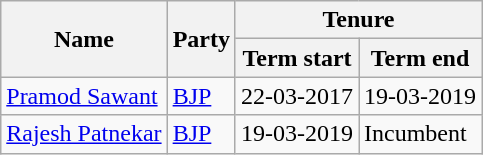<table class="wikitable">
<tr>
<th Rowspan=2>Name</th>
<th Rowspan=2>Party</th>
<th Colspan=2>Tenure</th>
</tr>
<tr>
<th>Term start</th>
<th>Term end</th>
</tr>
<tr>
<td><a href='#'>Pramod Sawant</a></td>
<td><a href='#'>BJP</a></td>
<td>22-03-2017</td>
<td>19-03-2019</td>
</tr>
<tr>
<td><a href='#'>Rajesh Patnekar</a></td>
<td><a href='#'>BJP</a></td>
<td>19-03-2019</td>
<td>Incumbent</td>
</tr>
</table>
